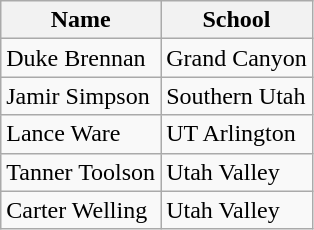<table class="wikitable">
<tr>
<th>Name</th>
<th>School</th>
</tr>
<tr>
<td>Duke Brennan</td>
<td>Grand Canyon</td>
</tr>
<tr>
<td>Jamir Simpson</td>
<td>Southern Utah</td>
</tr>
<tr>
<td>Lance Ware</td>
<td>UT Arlington</td>
</tr>
<tr>
<td>Tanner Toolson</td>
<td>Utah Valley</td>
</tr>
<tr>
<td>Carter Welling</td>
<td>Utah Valley</td>
</tr>
</table>
